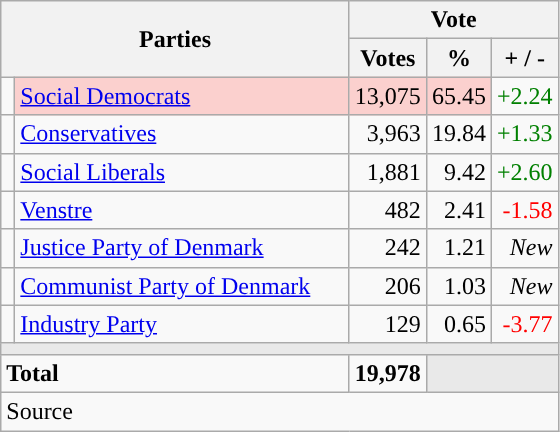<table class="wikitable" style="text-align:right;">
<tr>
<th style="text-align:centre;" rowspan="2" colspan="2" width="225">Parties</th>
<th colspan="3">Vote</th>
</tr>
<tr>
<th width="15">Votes</th>
<th width="15">%</th>
<th width="15">+ / -</th>
</tr>
<tr>
<td width="2" style="color:inherit;background:"></td>
<td bgcolor=#fbd0ce  align="left"><a href='#'>Social Democrats</a></td>
<td bgcolor=#fbd0ce>13,075</td>
<td bgcolor=#fbd0ce>65.45</td>
<td style=color:green;>+2.24</td>
</tr>
<tr>
<td width="2" style="color:inherit;background:"></td>
<td align="left"><a href='#'>Conservatives</a></td>
<td>3,963</td>
<td>19.84</td>
<td style=color:green;>+1.33</td>
</tr>
<tr>
<td width="2" style="color:inherit;background:"></td>
<td align="left"><a href='#'>Social Liberals</a></td>
<td>1,881</td>
<td>9.42</td>
<td style=color:green;>+2.60</td>
</tr>
<tr>
<td width="2" style="color:inherit;background:"></td>
<td align="left"><a href='#'>Venstre</a></td>
<td>482</td>
<td>2.41</td>
<td style=color:red;>-1.58</td>
</tr>
<tr>
<td width="2" style="color:inherit;background:"></td>
<td align="left"><a href='#'>Justice Party of Denmark</a></td>
<td>242</td>
<td>1.21</td>
<td><em>New</em></td>
</tr>
<tr>
<td width="2" style="color:inherit;background:"></td>
<td align="left"><a href='#'>Communist Party of Denmark</a></td>
<td>206</td>
<td>1.03</td>
<td><em>New</em></td>
</tr>
<tr>
<td width="2" style="color:inherit;background:"></td>
<td align="left"><a href='#'>Industry Party</a></td>
<td>129</td>
<td>0.65</td>
<td style=color:red;>-3.77</td>
</tr>
<tr>
<td colspan="7" bgcolor="#E9E9E9"></td>
</tr>
<tr>
<td align="left" colspan="2"><strong>Total</strong></td>
<td><strong>19,978</strong></td>
<td bgcolor="#E9E9E9" colspan="2"></td>
</tr>
<tr>
<td align="left" colspan="6">Source</td>
</tr>
</table>
